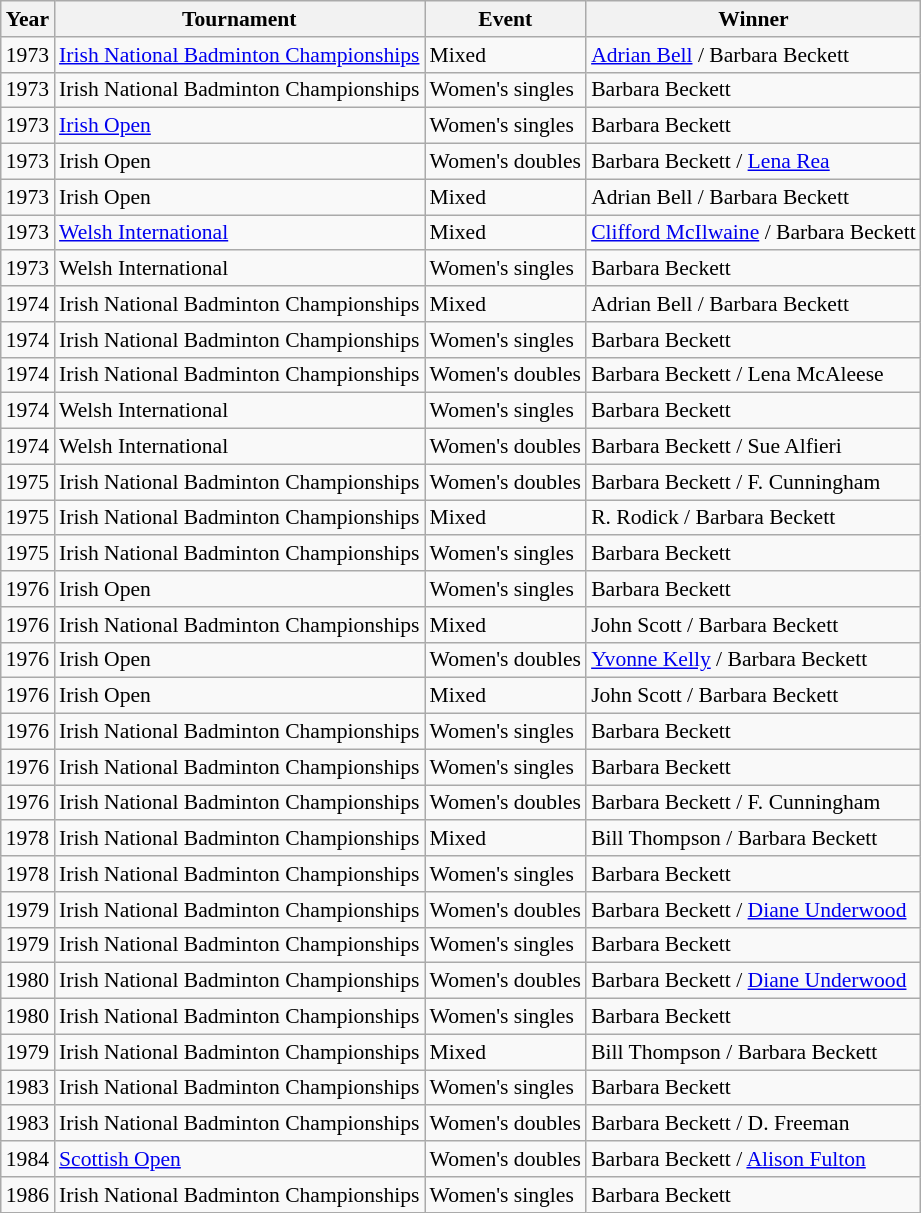<table class=wikitable style=font-size:90%;>
<tr>
<th>Year</th>
<th>Tournament</th>
<th>Event</th>
<th>Winner</th>
</tr>
<tr>
<td>1973</td>
<td><a href='#'>Irish National Badminton Championships</a></td>
<td>Mixed</td>
<td><a href='#'>Adrian Bell</a> / Barbara Beckett</td>
</tr>
<tr>
<td>1973</td>
<td>Irish National Badminton Championships</td>
<td>Women's singles</td>
<td>Barbara Beckett</td>
</tr>
<tr>
<td>1973</td>
<td><a href='#'>Irish Open</a></td>
<td>Women's singles</td>
<td>Barbara Beckett</td>
</tr>
<tr>
<td>1973</td>
<td>Irish Open</td>
<td>Women's doubles</td>
<td>Barbara Beckett / <a href='#'>Lena Rea</a></td>
</tr>
<tr>
<td>1973</td>
<td>Irish Open</td>
<td>Mixed</td>
<td>Adrian Bell / Barbara Beckett</td>
</tr>
<tr>
<td>1973</td>
<td><a href='#'>Welsh International</a></td>
<td>Mixed</td>
<td><a href='#'>Clifford McIlwaine</a> / Barbara Beckett</td>
</tr>
<tr>
<td>1973</td>
<td>Welsh International</td>
<td>Women's singles</td>
<td>Barbara Beckett</td>
</tr>
<tr>
<td>1974</td>
<td>Irish National Badminton Championships</td>
<td>Mixed</td>
<td>Adrian Bell / Barbara Beckett</td>
</tr>
<tr>
<td>1974</td>
<td>Irish National Badminton Championships</td>
<td>Women's singles</td>
<td>Barbara Beckett</td>
</tr>
<tr>
<td>1974</td>
<td>Irish National Badminton Championships</td>
<td>Women's doubles</td>
<td>Barbara Beckett / Lena McAleese</td>
</tr>
<tr>
<td>1974</td>
<td>Welsh International</td>
<td>Women's singles</td>
<td>Barbara Beckett</td>
</tr>
<tr>
<td>1974</td>
<td>Welsh International</td>
<td>Women's doubles</td>
<td>Barbara Beckett / Sue Alfieri</td>
</tr>
<tr>
<td>1975</td>
<td>Irish National Badminton Championships</td>
<td>Women's doubles</td>
<td>Barbara Beckett / F. Cunningham</td>
</tr>
<tr>
<td>1975</td>
<td>Irish National Badminton Championships</td>
<td>Mixed</td>
<td>R. Rodick / Barbara Beckett</td>
</tr>
<tr>
<td>1975</td>
<td>Irish National Badminton Championships</td>
<td>Women's singles</td>
<td>Barbara Beckett</td>
</tr>
<tr>
<td>1976</td>
<td>Irish Open</td>
<td>Women's singles</td>
<td>Barbara Beckett</td>
</tr>
<tr>
<td>1976</td>
<td>Irish National Badminton Championships</td>
<td>Mixed</td>
<td>John Scott / Barbara Beckett</td>
</tr>
<tr>
<td>1976</td>
<td>Irish Open</td>
<td>Women's doubles</td>
<td><a href='#'>Yvonne Kelly</a> / Barbara Beckett</td>
</tr>
<tr>
<td>1976</td>
<td>Irish Open</td>
<td>Mixed</td>
<td>John Scott / Barbara Beckett</td>
</tr>
<tr>
<td>1976</td>
<td>Irish National Badminton Championships</td>
<td>Women's singles</td>
<td>Barbara Beckett</td>
</tr>
<tr>
<td>1976</td>
<td>Irish National Badminton Championships</td>
<td>Women's singles</td>
<td>Barbara Beckett</td>
</tr>
<tr>
<td>1976</td>
<td>Irish National Badminton Championships</td>
<td>Women's doubles</td>
<td>Barbara Beckett / F. Cunningham</td>
</tr>
<tr>
<td>1978</td>
<td>Irish National Badminton Championships</td>
<td>Mixed</td>
<td>Bill Thompson / Barbara Beckett</td>
</tr>
<tr>
<td>1978</td>
<td>Irish National Badminton Championships</td>
<td>Women's singles</td>
<td>Barbara Beckett</td>
</tr>
<tr>
<td>1979</td>
<td>Irish National Badminton Championships</td>
<td>Women's doubles</td>
<td>Barbara Beckett / <a href='#'>Diane Underwood</a></td>
</tr>
<tr>
<td>1979</td>
<td>Irish National Badminton Championships</td>
<td>Women's singles</td>
<td>Barbara Beckett</td>
</tr>
<tr>
<td>1980</td>
<td>Irish National Badminton Championships</td>
<td>Women's doubles</td>
<td>Barbara Beckett / <a href='#'>Diane Underwood</a></td>
</tr>
<tr>
<td>1980</td>
<td>Irish National Badminton Championships</td>
<td>Women's singles</td>
<td>Barbara Beckett</td>
</tr>
<tr>
<td>1979</td>
<td>Irish National Badminton Championships</td>
<td>Mixed</td>
<td>Bill Thompson / Barbara Beckett</td>
</tr>
<tr>
<td>1983</td>
<td>Irish National Badminton Championships</td>
<td>Women's singles</td>
<td>Barbara Beckett</td>
</tr>
<tr>
<td>1983</td>
<td>Irish National Badminton Championships</td>
<td>Women's doubles</td>
<td>Barbara Beckett / D. Freeman</td>
</tr>
<tr>
<td>1984</td>
<td><a href='#'>Scottish Open</a></td>
<td>Women's doubles</td>
<td>Barbara Beckett / <a href='#'>Alison Fulton</a></td>
</tr>
<tr>
<td>1986</td>
<td>Irish National Badminton Championships</td>
<td>Women's singles</td>
<td>Barbara Beckett</td>
</tr>
</table>
